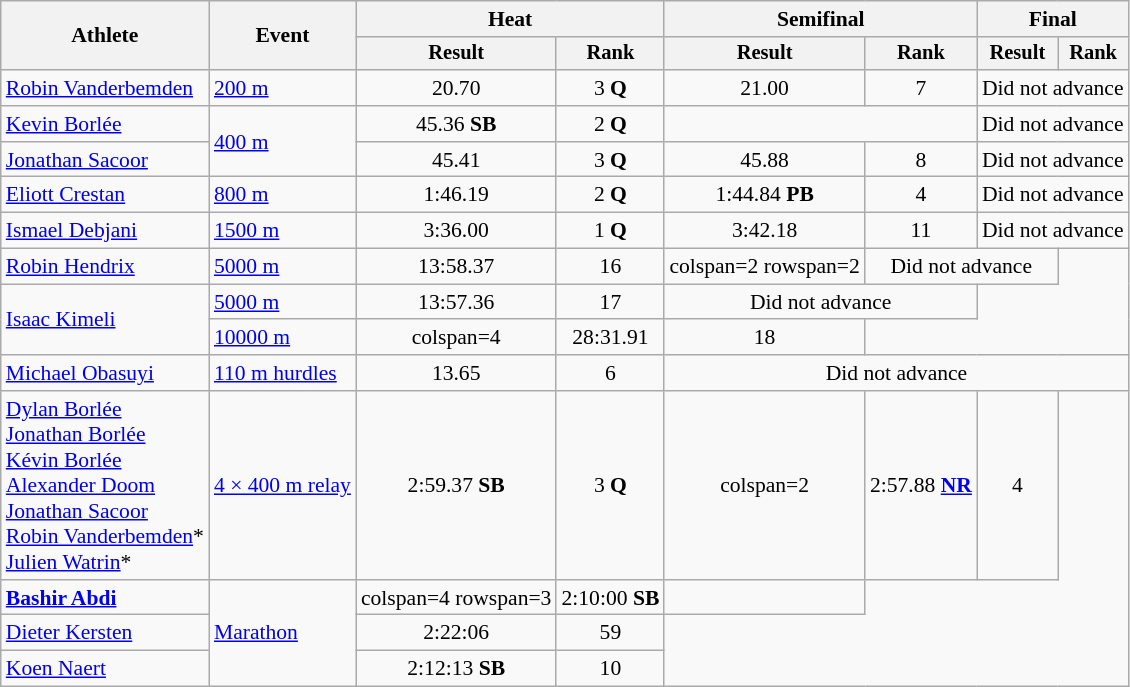<table class="wikitable" style="font-size:90%">
<tr>
<th rowspan="2">Athlete</th>
<th rowspan="2">Event</th>
<th colspan="2">Heat</th>
<th colspan="2">Semifinal</th>
<th colspan="2">Final</th>
</tr>
<tr style="font-size:95%">
<th>Result</th>
<th>Rank</th>
<th>Result</th>
<th>Rank</th>
<th>Result</th>
<th>Rank</th>
</tr>
<tr align=center>
<td align=left><a href='#'>Robin Vanderbemden</a></td>
<td align=left><a href='#'>200 m</a></td>
<td>20.70</td>
<td>3 <strong>Q</strong></td>
<td>21.00</td>
<td>7</td>
<td colspan=2>Did not advance</td>
</tr>
<tr align="center">
<td align="left"><a href='#'>Kevin Borlée</a></td>
<td rowspan="2" align="left"><a href='#'>400 m</a></td>
<td>45.36 <strong>SB</strong></td>
<td>2 <strong>Q</strong></td>
<td colspan=2></td>
<td colspan="2">Did not advance</td>
</tr>
<tr align="center">
<td align="left"><a href='#'>Jonathan Sacoor</a></td>
<td>45.41</td>
<td>3 <strong>Q</strong></td>
<td>45.88</td>
<td>8</td>
<td colspan="2">Did not advance</td>
</tr>
<tr align="center">
<td align="left"><a href='#'>Eliott Crestan</a></td>
<td align="left"><a href='#'>800 m</a></td>
<td>1:46.19</td>
<td>2 <strong>Q</strong></td>
<td>1:44.84 <strong>PB</strong></td>
<td>4</td>
<td colspan="2">Did not advance</td>
</tr>
<tr align="center">
<td align="left"><a href='#'>Ismael Debjani</a></td>
<td align="left"><a href='#'>1500 m</a></td>
<td>3:36.00</td>
<td>1 <strong>Q</strong></td>
<td>3:42.18</td>
<td>11</td>
<td colspan="2">Did not advance</td>
</tr>
<tr align="center">
<td align="left"><a href='#'>Robin Hendrix</a></td>
<td align=left><a href='#'>5000 m</a></td>
<td>13:58.37</td>
<td>16</td>
<td>colspan=2 rowspan=2 </td>
<td colspan="2">Did not advance</td>
</tr>
<tr align="center">
<td align="left" rowspan=2><a href='#'>Isaac Kimeli</a></td>
<td align=left><a href='#'>5000 m</a></td>
<td>13:57.36</td>
<td>17</td>
<td colspan="2">Did not advance</td>
</tr>
<tr align="center">
<td align="left"><a href='#'>10000 m</a></td>
<td>colspan=4 </td>
<td>28:31.91</td>
<td>18</td>
</tr>
<tr align="center">
<td align="left"><a href='#'>Michael Obasuyi</a></td>
<td align="left"><a href='#'>110 m hurdles</a></td>
<td>13.65</td>
<td>6</td>
<td colspan="4">Did not advance</td>
</tr>
<tr align=center>
<td align=left><a href='#'>Dylan Borlée</a><br><a href='#'>Jonathan Borlée</a><br><a href='#'>Kévin Borlée</a><br><a href='#'>Alexander Doom</a><br><a href='#'>Jonathan Sacoor</a><br><a href='#'>Robin Vanderbemden</a>*<br><a href='#'>Julien Watrin</a>*</td>
<td align=left><a href='#'>4 × 400 m relay</a></td>
<td>2:59.37 <strong>SB</strong></td>
<td>3 <strong>Q</strong></td>
<td>colspan=2 </td>
<td>2:57.88 <strong><a href='#'>NR</a></strong></td>
<td>4</td>
</tr>
<tr align="center">
<td align="left"><strong><a href='#'>Bashir Abdi</a></strong></td>
<td rowspan="3" align="left"><a href='#'>Marathon</a></td>
<td>colspan=4 rowspan=3 </td>
<td>2:10:00 <strong>SB</strong></td>
<td></td>
</tr>
<tr align="center">
<td align="left"><a href='#'>Dieter Kersten</a></td>
<td>2:22:06</td>
<td>59</td>
</tr>
<tr align="center">
<td align="left"><a href='#'>Koen Naert</a></td>
<td>2:12:13 <strong>SB</strong></td>
<td>10</td>
</tr>
</table>
